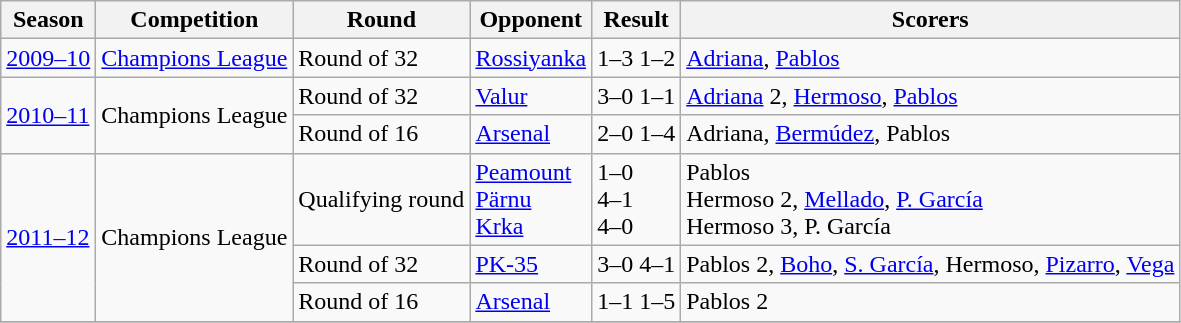<table class="wikitable">
<tr>
<th>Season</th>
<th>Competition</th>
<th>Round</th>
<th>Opponent</th>
<th>Result</th>
<th>Scorers</th>
</tr>
<tr>
<td><a href='#'>2009–10</a></td>
<td><a href='#'>Champions League</a></td>
<td>Round of 32</td>
<td> <a href='#'>Rossiyanka</a></td>
<td>1–3 1–2</td>
<td><a href='#'>Adriana</a>, <a href='#'>Pablos</a></td>
</tr>
<tr>
<td rowspan=2><a href='#'>2010–11</a></td>
<td rowspan=2>Champions League</td>
<td>Round of 32</td>
<td> <a href='#'>Valur</a></td>
<td>3–0 1–1</td>
<td><a href='#'>Adriana</a> 2, <a href='#'>Hermoso</a>, <a href='#'>Pablos</a></td>
</tr>
<tr>
<td>Round of 16</td>
<td> <a href='#'>Arsenal</a></td>
<td>2–0 1–4</td>
<td>Adriana, <a href='#'>Bermúdez</a>, Pablos</td>
</tr>
<tr>
<td rowspan=3><a href='#'>2011–12</a></td>
<td rowspan=3>Champions League</td>
<td>Qualifying round</td>
<td> <a href='#'>Peamount</a><br> <a href='#'>Pärnu</a><br> <a href='#'>Krka</a></td>
<td>1–0<br>4–1<br>4–0</td>
<td>Pablos<br>Hermoso 2, <a href='#'>Mellado</a>, <a href='#'>P. García</a><br>Hermoso 3, P. García</td>
</tr>
<tr>
<td>Round of 32</td>
<td> <a href='#'>PK-35</a></td>
<td>3–0 4–1</td>
<td>Pablos 2, <a href='#'>Boho</a>, <a href='#'>S. García</a>, Hermoso, <a href='#'>Pizarro</a>, <a href='#'>Vega</a></td>
</tr>
<tr>
<td>Round of 16</td>
<td> <a href='#'>Arsenal</a></td>
<td>1–1 1–5</td>
<td>Pablos 2</td>
</tr>
<tr>
</tr>
</table>
